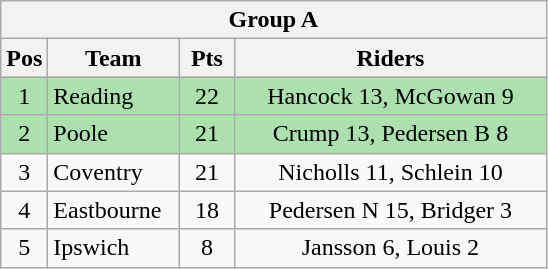<table class="wikitable">
<tr>
<th colspan="4">Group A</th>
</tr>
<tr>
<th width=20>Pos</th>
<th width=80>Team</th>
<th width=30>Pts</th>
<th width=200>Riders</th>
</tr>
<tr align=center style="background:#ACE1AF;">
<td>1</td>
<td align=left>Reading</td>
<td>22</td>
<td>Hancock 13, McGowan 9</td>
</tr>
<tr align=center  style="background:#ACE1AF;">
<td>2</td>
<td align=left>Poole</td>
<td>21</td>
<td>Crump 13, Pedersen B 8</td>
</tr>
<tr align=center>
<td>3</td>
<td align=left>Coventry</td>
<td>21</td>
<td>Nicholls 11, Schlein 10</td>
</tr>
<tr align=center>
<td>4</td>
<td align=left>Eastbourne</td>
<td>18</td>
<td>Pedersen N 15, Bridger 3</td>
</tr>
<tr align=center>
<td>5</td>
<td align=left>Ipswich</td>
<td>8</td>
<td>Jansson 6, Louis 2</td>
</tr>
</table>
